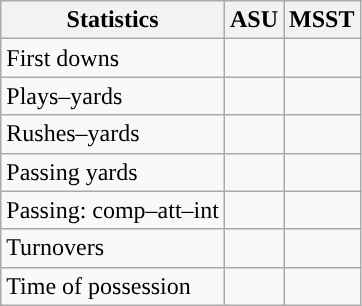<table class="wikitable" style="float:left">
<tr>
<th>Statistics</th>
<th>ASU</th>
<th>MSST</th>
</tr>
<tr>
<td>First downs</td>
<td></td>
<td></td>
</tr>
<tr>
<td>Plays–yards</td>
<td></td>
<td></td>
</tr>
<tr>
<td>Rushes–yards</td>
<td></td>
<td></td>
</tr>
<tr>
<td>Passing yards</td>
<td></td>
<td></td>
</tr>
<tr>
<td>Passing: comp–att–int</td>
<td></td>
<td></td>
</tr>
<tr>
<td>Turnovers</td>
<td></td>
<td></td>
</tr>
<tr>
<td>Time of possession</td>
<td></td>
<td></td>
</tr>
</table>
